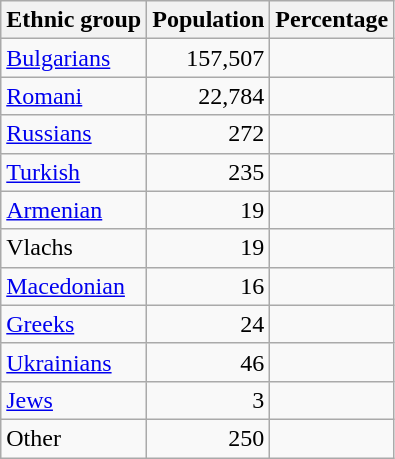<table class="wikitable sortable">
<tr>
<th>Ethnic group</th>
<th>Population</th>
<th>Percentage</th>
</tr>
<tr>
<td><a href='#'>Bulgarians</a></td>
<td align="right">157,507</td>
<td align="right"></td>
</tr>
<tr>
<td><a href='#'>Romani</a></td>
<td align="right">22,784</td>
<td align="right"></td>
</tr>
<tr>
<td><a href='#'>Russians</a></td>
<td align="right">272</td>
<td align="right"></td>
</tr>
<tr>
<td><a href='#'>Turkish</a></td>
<td align="right">235</td>
<td align="right"></td>
</tr>
<tr>
<td><a href='#'>Armenian</a></td>
<td align="right">19</td>
<td align="right"></td>
</tr>
<tr>
<td>Vlachs </td>
<td align="right">19</td>
<td align="right"></td>
</tr>
<tr>
<td><a href='#'>Macedonian</a></td>
<td align="right">16</td>
<td align="right"></td>
</tr>
<tr>
<td><a href='#'>Greeks</a></td>
<td align="right">24</td>
<td align="right"></td>
</tr>
<tr>
<td><a href='#'>Ukrainians</a></td>
<td align="right">46</td>
<td align="right"></td>
</tr>
<tr>
<td><a href='#'>Jews</a></td>
<td align="right">3</td>
<td align="right"></td>
</tr>
<tr>
<td>Other</td>
<td align="right">250</td>
<td align="right"></td>
</tr>
</table>
